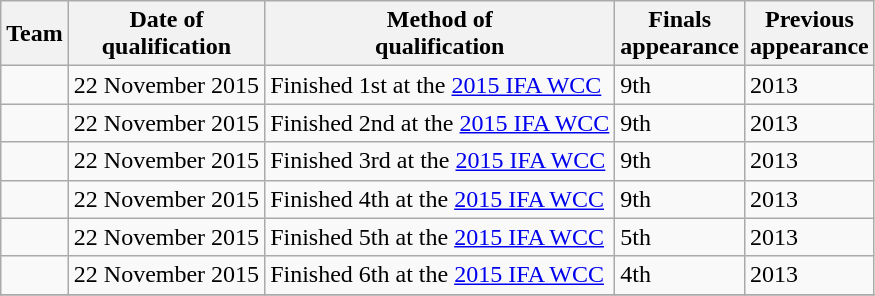<table class="wikitable sortable" style="text-align: left;">
<tr>
<th>Team</th>
<th>Date of<br>qualification</th>
<th>Method of<br>qualification</th>
<th>Finals<br>appearance</th>
<th>Previous<br>appearance</th>
</tr>
<tr>
<td></td>
<td data-sort-value="0">22 November 2015</td>
<td>Finished 1st at the <a href='#'>2015 IFA WCC</a></td>
<td>9th</td>
<td data-sort-value="2017">2013</td>
</tr>
<tr>
<td></td>
<td data-sort-value="0">22 November 2015</td>
<td>Finished 2nd at the <a href='#'>2015 IFA WCC</a></td>
<td>9th</td>
<td data-sort-value="2017">2013</td>
</tr>
<tr>
<td></td>
<td data-sort-value="0">22 November 2015</td>
<td>Finished 3rd at the <a href='#'>2015 IFA WCC</a></td>
<td>9th</td>
<td data-sort-value="2017">2013</td>
</tr>
<tr>
<td></td>
<td data-sort-value="0">22 November 2015</td>
<td>Finished 4th at the <a href='#'>2015 IFA WCC</a></td>
<td>9th</td>
<td data-sort-value="2017">2013</td>
</tr>
<tr>
<td></td>
<td data-sort-value="0">22 November 2015</td>
<td>Finished 5th at the <a href='#'>2015 IFA WCC</a></td>
<td>5th</td>
<td data-sort-value="2017">2013</td>
</tr>
<tr>
<td></td>
<td data-sort-value="0">22 November 2015</td>
<td>Finished 6th at the <a href='#'>2015 IFA WCC</a></td>
<td>4th</td>
<td data-sort-value="2017">2013</td>
</tr>
<tr>
</tr>
</table>
